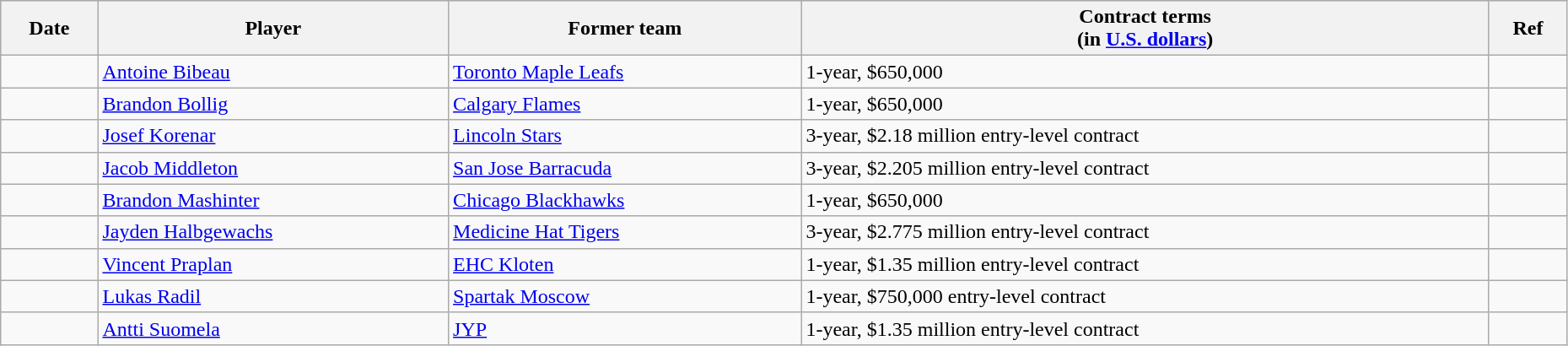<table class="wikitable" width=98%>
<tr align="center" bgcolor="#dddddd">
<th>Date</th>
<th>Player</th>
<th>Former team</th>
<th>Contract terms<br>(in <a href='#'>U.S. dollars</a>)</th>
<th>Ref</th>
</tr>
<tr>
<td></td>
<td><a href='#'>Antoine Bibeau</a></td>
<td><a href='#'>Toronto Maple Leafs</a></td>
<td>1-year, $650,000</td>
<td></td>
</tr>
<tr>
<td></td>
<td><a href='#'>Brandon Bollig</a></td>
<td><a href='#'>Calgary Flames</a></td>
<td>1-year, $650,000</td>
<td></td>
</tr>
<tr>
<td></td>
<td><a href='#'>Josef Korenar</a></td>
<td><a href='#'>Lincoln Stars</a></td>
<td>3-year, $2.18 million entry-level contract</td>
<td></td>
</tr>
<tr>
<td></td>
<td><a href='#'>Jacob Middleton</a></td>
<td><a href='#'>San Jose Barracuda</a></td>
<td>3-year, $2.205 million entry-level contract</td>
<td></td>
</tr>
<tr>
<td></td>
<td><a href='#'>Brandon Mashinter</a></td>
<td><a href='#'>Chicago Blackhawks</a></td>
<td>1-year, $650,000</td>
<td></td>
</tr>
<tr>
<td></td>
<td><a href='#'>Jayden Halbgewachs</a></td>
<td><a href='#'>Medicine Hat Tigers</a></td>
<td>3-year, $2.775 million entry-level contract</td>
<td></td>
</tr>
<tr>
<td></td>
<td><a href='#'>Vincent Praplan</a></td>
<td><a href='#'>EHC Kloten</a></td>
<td>1-year, $1.35 million entry-level contract</td>
<td></td>
</tr>
<tr>
<td></td>
<td><a href='#'>Lukas Radil</a></td>
<td><a href='#'>Spartak Moscow</a></td>
<td>1-year, $750,000 entry-level contract</td>
<td></td>
</tr>
<tr>
<td></td>
<td><a href='#'>Antti Suomela</a></td>
<td><a href='#'>JYP</a></td>
<td>1-year, $1.35 million entry-level contract</td>
<td></td>
</tr>
</table>
